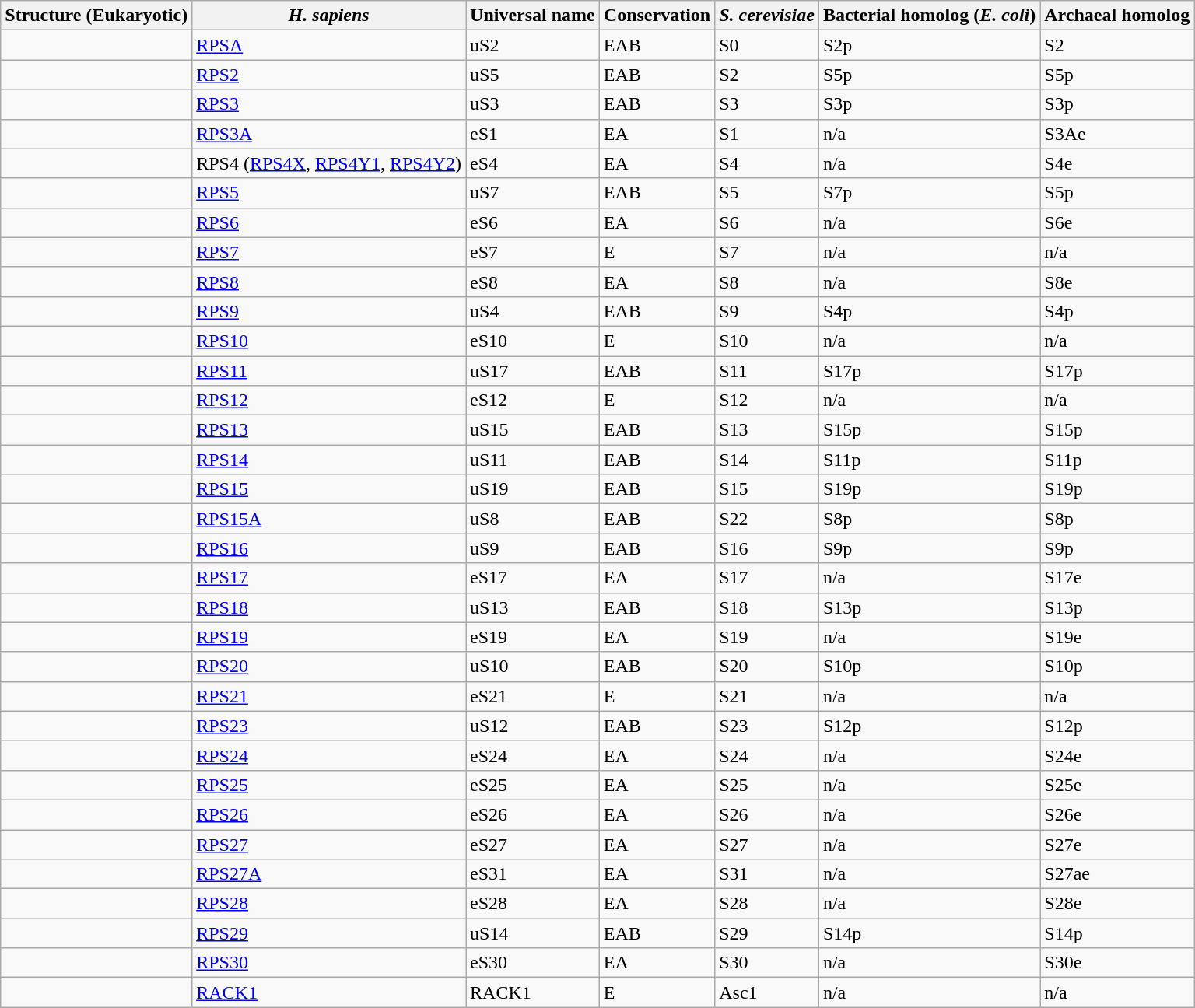<table class="wikitable sortable">
<tr>
<th>Structure (Eukaryotic)</th>
<th><em>H. sapiens</em></th>
<th>Universal name </th>
<th>Conservation</th>
<th><em>S. cerevisiae</em></th>
<th>Bacterial homolog (<em>E. coli</em>)</th>
<th>Archaeal homolog</th>
</tr>
<tr>
<td></td>
<td><a href='#'>RPSA</a></td>
<td>uS2</td>
<td>EAB</td>
<td>S0</td>
<td>S2p</td>
<td>S2</td>
</tr>
<tr>
<td></td>
<td><a href='#'>RPS2</a></td>
<td>uS5</td>
<td>EAB</td>
<td>S2</td>
<td>S5p</td>
<td>S5p</td>
</tr>
<tr>
<td></td>
<td><a href='#'>RPS3</a></td>
<td>uS3</td>
<td>EAB</td>
<td>S3</td>
<td>S3p</td>
<td>S3p</td>
</tr>
<tr>
<td></td>
<td><a href='#'>RPS3A</a></td>
<td>eS1</td>
<td>EA</td>
<td>S1</td>
<td>n/a</td>
<td>S3Ae</td>
</tr>
<tr>
<td></td>
<td>RPS4 (<a href='#'>RPS4X</a>, <a href='#'>RPS4Y1</a>, <a href='#'>RPS4Y2</a>)</td>
<td>eS4</td>
<td>EA</td>
<td>S4</td>
<td>n/a</td>
<td>S4e</td>
</tr>
<tr>
<td></td>
<td><a href='#'>RPS5</a></td>
<td>uS7</td>
<td>EAB</td>
<td>S5</td>
<td>S7p</td>
<td>S5p</td>
</tr>
<tr>
<td></td>
<td><a href='#'>RPS6</a></td>
<td>eS6</td>
<td>EA</td>
<td>S6</td>
<td>n/a</td>
<td>S6e</td>
</tr>
<tr>
<td></td>
<td><a href='#'>RPS7</a></td>
<td>eS7</td>
<td>E</td>
<td>S7</td>
<td>n/a</td>
<td>n/a</td>
</tr>
<tr>
<td></td>
<td><a href='#'>RPS8</a></td>
<td>eS8</td>
<td>EA</td>
<td>S8</td>
<td>n/a</td>
<td>S8e</td>
</tr>
<tr>
<td></td>
<td><a href='#'>RPS9</a></td>
<td>uS4</td>
<td>EAB</td>
<td>S9</td>
<td>S4p</td>
<td>S4p</td>
</tr>
<tr>
<td></td>
<td><a href='#'>RPS10</a></td>
<td>eS10</td>
<td>E</td>
<td>S10</td>
<td>n/a</td>
<td>n/a</td>
</tr>
<tr>
<td></td>
<td><a href='#'>RPS11</a></td>
<td>uS17</td>
<td>EAB</td>
<td>S11</td>
<td>S17p</td>
<td>S17p</td>
</tr>
<tr>
<td></td>
<td><a href='#'>RPS12</a></td>
<td>eS12</td>
<td>E</td>
<td>S12</td>
<td>n/a</td>
<td>n/a</td>
</tr>
<tr>
<td></td>
<td><a href='#'>RPS13</a></td>
<td>uS15</td>
<td>EAB</td>
<td>S13</td>
<td>S15p</td>
<td>S15p</td>
</tr>
<tr>
<td></td>
<td><a href='#'>RPS14</a></td>
<td>uS11</td>
<td>EAB</td>
<td>S14</td>
<td>S11p</td>
<td>S11p</td>
</tr>
<tr>
<td></td>
<td><a href='#'>RPS15</a></td>
<td>uS19</td>
<td>EAB</td>
<td>S15</td>
<td>S19p</td>
<td>S19p</td>
</tr>
<tr>
<td></td>
<td><a href='#'>RPS15A</a></td>
<td>uS8</td>
<td>EAB</td>
<td>S22</td>
<td>S8p</td>
<td>S8p</td>
</tr>
<tr>
<td></td>
<td><a href='#'>RPS16</a></td>
<td>uS9</td>
<td>EAB</td>
<td>S16</td>
<td>S9p</td>
<td>S9p</td>
</tr>
<tr>
<td></td>
<td><a href='#'>RPS17</a></td>
<td>eS17</td>
<td>EA</td>
<td>S17</td>
<td>n/a</td>
<td>S17e</td>
</tr>
<tr>
<td></td>
<td><a href='#'>RPS18</a></td>
<td>uS13</td>
<td>EAB</td>
<td>S18</td>
<td>S13p</td>
<td>S13p</td>
</tr>
<tr>
<td></td>
<td><a href='#'>RPS19</a></td>
<td>eS19</td>
<td>EA</td>
<td>S19</td>
<td>n/a</td>
<td>S19e</td>
</tr>
<tr>
<td></td>
<td><a href='#'>RPS20</a></td>
<td>uS10</td>
<td>EAB</td>
<td>S20</td>
<td>S10p</td>
<td>S10p</td>
</tr>
<tr>
<td></td>
<td><a href='#'>RPS21</a></td>
<td>eS21</td>
<td>E</td>
<td>S21</td>
<td>n/a</td>
<td>n/a</td>
</tr>
<tr>
<td></td>
<td><a href='#'>RPS23</a></td>
<td>uS12</td>
<td>EAB</td>
<td>S23</td>
<td>S12p</td>
<td>S12p</td>
</tr>
<tr>
<td></td>
<td><a href='#'>RPS24</a></td>
<td>eS24</td>
<td>EA</td>
<td>S24</td>
<td>n/a</td>
<td>S24e</td>
</tr>
<tr>
<td></td>
<td><a href='#'>RPS25</a></td>
<td>eS25</td>
<td>EA</td>
<td>S25</td>
<td>n/a</td>
<td>S25e</td>
</tr>
<tr>
<td></td>
<td><a href='#'>RPS26</a></td>
<td>eS26</td>
<td>EA</td>
<td>S26</td>
<td>n/a</td>
<td>S26e</td>
</tr>
<tr>
<td></td>
<td><a href='#'>RPS27</a></td>
<td>eS27</td>
<td>EA</td>
<td>S27</td>
<td>n/a</td>
<td>S27e</td>
</tr>
<tr>
<td></td>
<td><a href='#'>RPS27A</a></td>
<td>eS31</td>
<td>EA</td>
<td>S31</td>
<td>n/a</td>
<td>S27ae</td>
</tr>
<tr>
<td></td>
<td><a href='#'>RPS28</a></td>
<td>eS28</td>
<td>EA</td>
<td>S28</td>
<td>n/a</td>
<td>S28e</td>
</tr>
<tr>
<td></td>
<td><a href='#'>RPS29</a></td>
<td>uS14</td>
<td>EAB</td>
<td>S29</td>
<td>S14p</td>
<td>S14p</td>
</tr>
<tr>
<td></td>
<td><a href='#'>RPS30</a></td>
<td>eS30</td>
<td>EA</td>
<td>S30</td>
<td>n/a</td>
<td>S30e</td>
</tr>
<tr>
<td></td>
<td><a href='#'>RACK1</a></td>
<td>RACK1</td>
<td>E</td>
<td>Asc1</td>
<td>n/a</td>
<td>n/a</td>
</tr>
</table>
